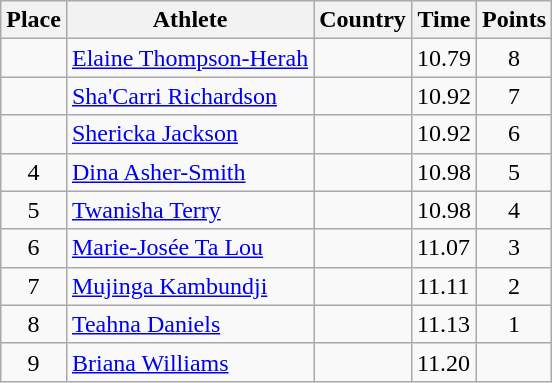<table class="wikitable">
<tr>
<th>Place</th>
<th>Athlete</th>
<th>Country</th>
<th>Time</th>
<th>Points</th>
</tr>
<tr>
<td align=center></td>
<td><a href='#'>Elaine Thompson-Herah</a></td>
<td></td>
<td>10.79</td>
<td align=center>8</td>
</tr>
<tr>
<td align=center></td>
<td><a href='#'>Sha'Carri Richardson</a></td>
<td></td>
<td>10.92</td>
<td align=center>7</td>
</tr>
<tr>
<td align=center></td>
<td><a href='#'>Shericka Jackson</a></td>
<td></td>
<td>10.92</td>
<td align=center>6</td>
</tr>
<tr>
<td align=center>4</td>
<td><a href='#'>Dina Asher-Smith</a></td>
<td></td>
<td>10.98</td>
<td align=center>5</td>
</tr>
<tr>
<td align=center>5</td>
<td><a href='#'>Twanisha Terry</a></td>
<td></td>
<td>10.98</td>
<td align=center>4</td>
</tr>
<tr>
<td align=center>6</td>
<td><a href='#'>Marie-Josée Ta Lou</a></td>
<td></td>
<td>11.07</td>
<td align=center>3</td>
</tr>
<tr>
<td align=center>7</td>
<td><a href='#'>Mujinga Kambundji</a></td>
<td></td>
<td>11.11</td>
<td align=center>2</td>
</tr>
<tr>
<td align=center>8</td>
<td><a href='#'>Teahna Daniels</a></td>
<td></td>
<td>11.13</td>
<td align=center>1</td>
</tr>
<tr>
<td align=center>9</td>
<td><a href='#'>Briana Williams</a></td>
<td></td>
<td>11.20</td>
<td align=center></td>
</tr>
</table>
